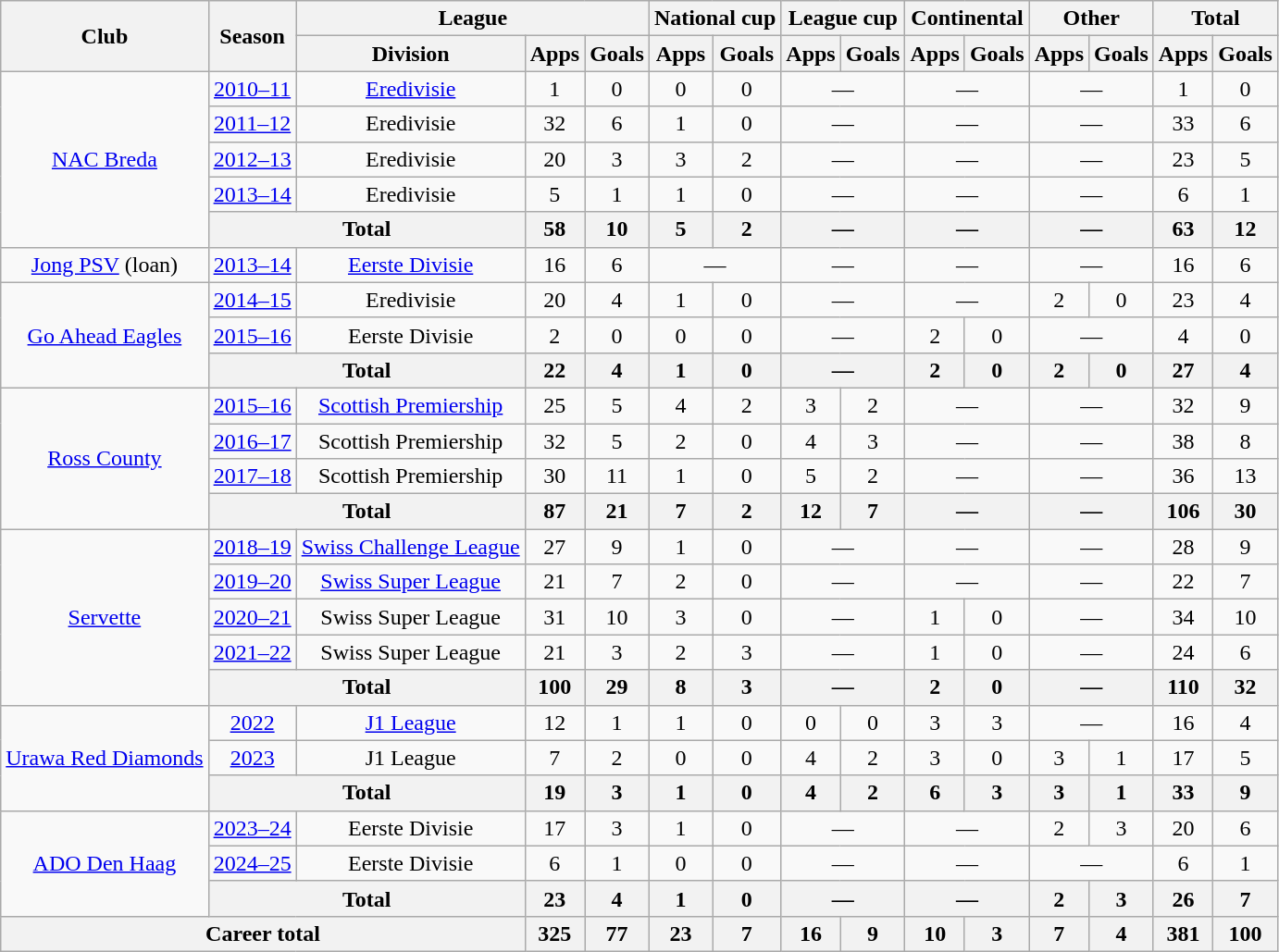<table class="wikitable" style="text-align: center">
<tr>
<th rowspan="2">Club</th>
<th rowspan="2">Season</th>
<th colspan="3">League</th>
<th colspan="2">National cup</th>
<th colspan="2">League cup</th>
<th colspan="2">Continental</th>
<th colspan="2">Other</th>
<th colspan="2">Total</th>
</tr>
<tr>
<th>Division</th>
<th>Apps</th>
<th>Goals</th>
<th>Apps</th>
<th>Goals</th>
<th>Apps</th>
<th>Goals</th>
<th>Apps</th>
<th>Goals</th>
<th>Apps</th>
<th>Goals</th>
<th>Apps</th>
<th>Goals</th>
</tr>
<tr>
<td rowspan="5"><a href='#'>NAC Breda</a></td>
<td><a href='#'>2010–11</a></td>
<td><a href='#'>Eredivisie</a></td>
<td>1</td>
<td>0</td>
<td>0</td>
<td>0</td>
<td colspan="2">—</td>
<td colspan="2">—</td>
<td colspan="2">—</td>
<td>1</td>
<td>0</td>
</tr>
<tr>
<td><a href='#'>2011–12</a></td>
<td>Eredivisie</td>
<td>32</td>
<td>6</td>
<td>1</td>
<td>0</td>
<td colspan="2">—</td>
<td colspan="2">—</td>
<td colspan="2">—</td>
<td>33</td>
<td>6</td>
</tr>
<tr>
<td><a href='#'>2012–13</a></td>
<td>Eredivisie</td>
<td>20</td>
<td>3</td>
<td>3</td>
<td>2</td>
<td colspan="2">—</td>
<td colspan="2">—</td>
<td colspan="2">—</td>
<td>23</td>
<td>5</td>
</tr>
<tr>
<td><a href='#'>2013–14</a></td>
<td>Eredivisie</td>
<td>5</td>
<td>1</td>
<td>1</td>
<td>0</td>
<td colspan="2">—</td>
<td colspan="2">—</td>
<td colspan="2">—</td>
<td>6</td>
<td>1</td>
</tr>
<tr>
<th colspan="2">Total</th>
<th>58</th>
<th>10</th>
<th>5</th>
<th>2</th>
<th colspan="2">—</th>
<th colspan="2">—</th>
<th colspan="2">—</th>
<th>63</th>
<th>12</th>
</tr>
<tr>
<td><a href='#'>Jong PSV</a> (loan)</td>
<td><a href='#'>2013–14</a></td>
<td><a href='#'>Eerste Divisie</a></td>
<td>16</td>
<td>6</td>
<td colspan="2">—</td>
<td colspan="2">—</td>
<td colspan="2">—</td>
<td colspan="2">—</td>
<td>16</td>
<td>6</td>
</tr>
<tr>
<td rowspan="3"><a href='#'>Go Ahead Eagles</a></td>
<td><a href='#'>2014–15</a></td>
<td>Eredivisie</td>
<td>20</td>
<td>4</td>
<td>1</td>
<td>0</td>
<td colspan="2">—</td>
<td colspan="2">—</td>
<td>2</td>
<td>0</td>
<td>23</td>
<td>4</td>
</tr>
<tr>
<td><a href='#'>2015–16</a></td>
<td>Eerste Divisie</td>
<td>2</td>
<td>0</td>
<td>0</td>
<td>0</td>
<td colspan="2">—</td>
<td>2</td>
<td>0</td>
<td colspan="2">—</td>
<td>4</td>
<td>0</td>
</tr>
<tr>
<th colspan="2">Total</th>
<th>22</th>
<th>4</th>
<th>1</th>
<th>0</th>
<th colspan="2">—</th>
<th>2</th>
<th>0</th>
<th>2</th>
<th>0</th>
<th>27</th>
<th>4</th>
</tr>
<tr>
<td rowspan="4"><a href='#'>Ross County</a></td>
<td><a href='#'>2015–16</a></td>
<td><a href='#'>Scottish Premiership</a></td>
<td>25</td>
<td>5</td>
<td>4</td>
<td>2</td>
<td>3</td>
<td>2</td>
<td colspan="2">—</td>
<td colspan="2">—</td>
<td>32</td>
<td>9</td>
</tr>
<tr>
<td><a href='#'>2016–17</a></td>
<td>Scottish Premiership</td>
<td>32</td>
<td>5</td>
<td>2</td>
<td>0</td>
<td>4</td>
<td>3</td>
<td colspan="2">—</td>
<td colspan="2">—</td>
<td>38</td>
<td>8</td>
</tr>
<tr>
<td><a href='#'>2017–18</a></td>
<td>Scottish Premiership</td>
<td>30</td>
<td>11</td>
<td>1</td>
<td>0</td>
<td>5</td>
<td>2</td>
<td colspan="2">—</td>
<td colspan="2">—</td>
<td>36</td>
<td>13</td>
</tr>
<tr>
<th colspan="2">Total</th>
<th>87</th>
<th>21</th>
<th>7</th>
<th>2</th>
<th>12</th>
<th>7</th>
<th colspan="2">—</th>
<th colspan="2">—</th>
<th>106</th>
<th>30</th>
</tr>
<tr>
<td rowspan="5"><a href='#'>Servette</a></td>
<td><a href='#'>2018–19</a></td>
<td><a href='#'>Swiss Challenge League</a></td>
<td>27</td>
<td>9</td>
<td>1</td>
<td>0</td>
<td colspan="2">—</td>
<td colspan="2">—</td>
<td colspan="2">—</td>
<td>28</td>
<td>9</td>
</tr>
<tr>
<td><a href='#'>2019–20</a></td>
<td><a href='#'>Swiss Super League</a></td>
<td>21</td>
<td>7</td>
<td>2</td>
<td>0</td>
<td colspan="2">—</td>
<td colspan="2">—</td>
<td colspan="2">—</td>
<td>22</td>
<td>7</td>
</tr>
<tr>
<td><a href='#'>2020–21</a></td>
<td>Swiss Super League</td>
<td>31</td>
<td>10</td>
<td>3</td>
<td>0</td>
<td colspan="2">—</td>
<td>1</td>
<td>0</td>
<td colspan="2">—</td>
<td>34</td>
<td>10</td>
</tr>
<tr>
<td><a href='#'>2021–22</a></td>
<td>Swiss Super League</td>
<td>21</td>
<td>3</td>
<td>2</td>
<td>3</td>
<td colspan="2">—</td>
<td>1</td>
<td>0</td>
<td colspan="2">—</td>
<td>24</td>
<td>6</td>
</tr>
<tr>
<th colspan="2">Total</th>
<th>100</th>
<th>29</th>
<th>8</th>
<th>3</th>
<th colspan="2">—</th>
<th>2</th>
<th>0</th>
<th colspan="2">—</th>
<th>110</th>
<th>32</th>
</tr>
<tr>
<td rowspan="3"><a href='#'>Urawa Red Diamonds</a></td>
<td><a href='#'>2022</a></td>
<td><a href='#'>J1 League</a></td>
<td>12</td>
<td>1</td>
<td>1</td>
<td>0</td>
<td>0</td>
<td>0</td>
<td>3</td>
<td>3</td>
<td colspan="2">—</td>
<td>16</td>
<td>4</td>
</tr>
<tr>
<td><a href='#'>2023</a></td>
<td>J1 League</td>
<td>7</td>
<td>2</td>
<td>0</td>
<td>0</td>
<td>4</td>
<td>2</td>
<td>3</td>
<td>0</td>
<td>3</td>
<td>1</td>
<td>17</td>
<td>5</td>
</tr>
<tr>
<th colspan=2>Total</th>
<th>19</th>
<th>3</th>
<th>1</th>
<th>0</th>
<th>4</th>
<th>2</th>
<th>6</th>
<th>3</th>
<th>3</th>
<th>1</th>
<th>33</th>
<th>9</th>
</tr>
<tr>
<td rowspan="3"><a href='#'>ADO Den Haag</a></td>
<td><a href='#'>2023–24</a></td>
<td>Eerste Divisie</td>
<td>17</td>
<td>3</td>
<td>1</td>
<td>0</td>
<td colspan="2">—</td>
<td colspan="2">—</td>
<td>2</td>
<td>3</td>
<td>20</td>
<td>6</td>
</tr>
<tr>
<td><a href='#'>2024–25</a></td>
<td>Eerste Divisie</td>
<td>6</td>
<td>1</td>
<td>0</td>
<td>0</td>
<td colspan="2">—</td>
<td colspan="2">—</td>
<td colspan="2">—</td>
<td>6</td>
<td>1</td>
</tr>
<tr>
<th colspan=2>Total</th>
<th>23</th>
<th>4</th>
<th>1</th>
<th>0</th>
<th colspan="2">—</th>
<th colspan="2">—</th>
<th>2</th>
<th>3</th>
<th>26</th>
<th>7</th>
</tr>
<tr>
<th colspan="3">Career total</th>
<th>325</th>
<th>77</th>
<th>23</th>
<th>7</th>
<th>16</th>
<th>9</th>
<th>10</th>
<th>3</th>
<th>7</th>
<th>4</th>
<th>381</th>
<th>100</th>
</tr>
</table>
